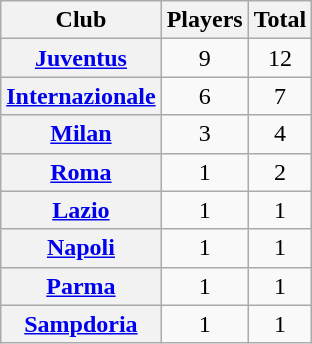<table class="sortable wikitable plainrowheaders">
<tr>
<th scope="col">Club</th>
<th scope="col">Players</th>
<th scope="col">Total</th>
</tr>
<tr>
<th scope="row"><a href='#'>Juventus</a></th>
<td align=center>9</td>
<td align=center>12</td>
</tr>
<tr>
<th scope="row"><a href='#'>Internazionale</a></th>
<td align=center>6</td>
<td align=center>7</td>
</tr>
<tr>
<th scope="row"><a href='#'>Milan</a></th>
<td align=center>3</td>
<td align=center>4</td>
</tr>
<tr>
<th scope="row"><a href='#'>Roma</a></th>
<td align=center>1</td>
<td align=center>2</td>
</tr>
<tr>
<th scope="row"><a href='#'>Lazio</a></th>
<td align=center>1</td>
<td align=center>1</td>
</tr>
<tr>
<th scope="row"><a href='#'>Napoli</a></th>
<td align=center>1</td>
<td align=center>1</td>
</tr>
<tr>
<th scope="row"><a href='#'>Parma</a></th>
<td align=center>1</td>
<td align=center>1</td>
</tr>
<tr>
<th scope="row"><a href='#'>Sampdoria</a></th>
<td align=center>1</td>
<td align=center>1</td>
</tr>
</table>
